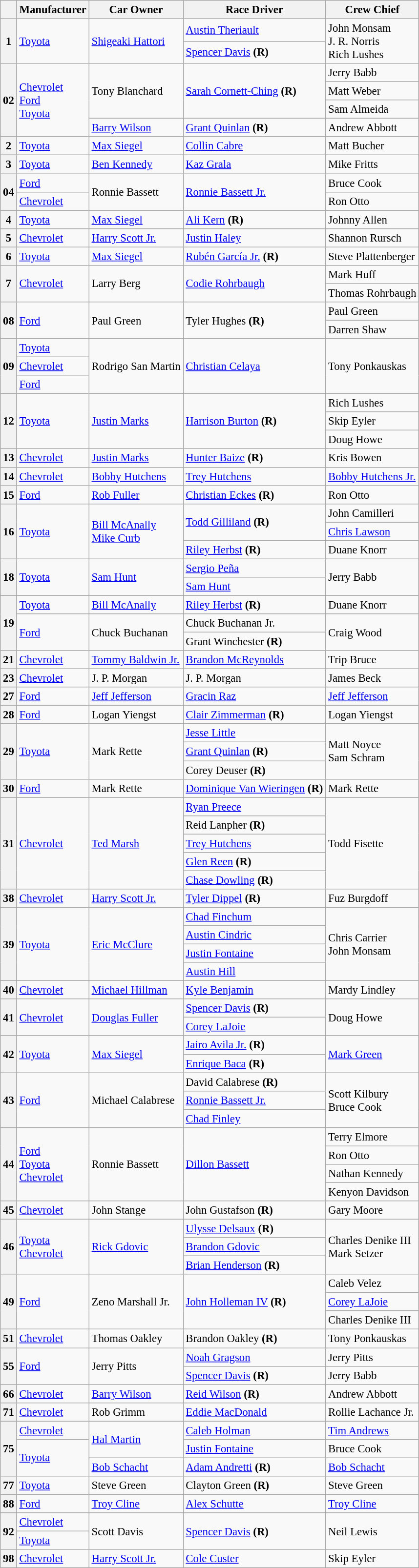<table class="wikitable" style="font-size: 95%;">
<tr>
<th></th>
<th>Manufacturer</th>
<th>Car Owner</th>
<th>Race Driver</th>
<th>Crew Chief</th>
</tr>
<tr>
<th rowspan=2>1</th>
<td rowspan=2><a href='#'>Toyota</a></td>
<td rowspan=2><a href='#'>Shigeaki Hattori</a></td>
<td><a href='#'>Austin Theriault</a> <small></small></td>
<td rowspan=2>John Monsam <small></small><br>J. R. Norris <small></small><br>Rich Lushes <small></small></td>
</tr>
<tr>
<td><a href='#'>Spencer Davis</a> <strong>(R)</strong> <small></small></td>
</tr>
<tr>
<th rowspan=4>02</th>
<td rowspan=4><a href='#'>Chevrolet</a> <small></small><br><a href='#'>Ford</a> <small></small><br><a href='#'>Toyota</a> <small></small></td>
<td rowspan=3>Tony Blanchard <small></small></td>
<td rowspan=3><a href='#'>Sarah Cornett-Ching</a> <strong>(R)</strong> <small></small></td>
<td>Jerry Babb <small></small></td>
</tr>
<tr>
<td>Matt Weber <small></small></td>
</tr>
<tr>
<td>Sam Almeida <small></small></td>
</tr>
<tr>
<td><a href='#'>Barry Wilson</a> <small></small></td>
<td><a href='#'>Grant Quinlan</a> <strong>(R)</strong> <small></small></td>
<td>Andrew Abbott <small></small></td>
</tr>
<tr>
<th>2</th>
<td><a href='#'>Toyota</a></td>
<td><a href='#'>Max Siegel</a></td>
<td><a href='#'>Collin Cabre</a></td>
<td>Matt Bucher</td>
</tr>
<tr>
<th>3</th>
<td><a href='#'>Toyota</a></td>
<td><a href='#'>Ben Kennedy</a></td>
<td><a href='#'>Kaz Grala</a> <small></small></td>
<td>Mike Fritts</td>
</tr>
<tr>
<th rowspan=2>04</th>
<td><a href='#'>Ford</a> <small></small></td>
<td rowspan=2>Ronnie Bassett</td>
<td rowspan=2><a href='#'>Ronnie Bassett Jr.</a> <small></small></td>
<td>Bruce Cook <small></small></td>
</tr>
<tr>
<td><a href='#'>Chevrolet</a> <small></small></td>
<td>Ron Otto <small></small></td>
</tr>
<tr>
<th>4</th>
<td><a href='#'>Toyota</a></td>
<td><a href='#'>Max Siegel</a></td>
<td><a href='#'>Ali Kern</a> <strong>(R)</strong></td>
<td>Johnny Allen</td>
</tr>
<tr>
<th>5</th>
<td><a href='#'>Chevrolet</a></td>
<td><a href='#'>Harry Scott Jr.</a></td>
<td><a href='#'>Justin Haley</a></td>
<td>Shannon Rursch</td>
</tr>
<tr>
<th>6</th>
<td><a href='#'>Toyota</a></td>
<td><a href='#'>Max Siegel</a></td>
<td><a href='#'>Rubén García Jr.</a> <strong>(R)</strong></td>
<td>Steve Plattenberger</td>
</tr>
<tr>
<th rowspan=2>7</th>
<td rowspan=2><a href='#'>Chevrolet</a></td>
<td rowspan=2>Larry Berg</td>
<td rowspan=2><a href='#'>Codie Rohrbaugh</a> <small></small></td>
<td>Mark Huff <small></small></td>
</tr>
<tr>
<td>Thomas Rohrbaugh <small></small></td>
</tr>
<tr>
<th rowspan=2>08</th>
<td rowspan=2><a href='#'>Ford</a></td>
<td rowspan=2>Paul Green</td>
<td rowspan=2>Tyler Hughes <strong>(R)</strong> <small></small></td>
<td>Paul Green <small></small></td>
</tr>
<tr>
<td>Darren Shaw <small></small></td>
</tr>
<tr>
<th rowspan=3>09</th>
<td><a href='#'>Toyota</a> <small></small></td>
<td rowspan=3>Rodrigo San Martin</td>
<td rowspan=3><a href='#'>Christian Celaya</a> <small></small></td>
<td rowspan=3>Tony Ponkauskas</td>
</tr>
<tr>
<td><a href='#'>Chevrolet</a> <small></small></td>
</tr>
<tr>
<td><a href='#'>Ford</a> <small></small></td>
</tr>
<tr>
<th rowspan=3>12</th>
<td rowspan=3><a href='#'>Toyota</a></td>
<td rowspan=3><a href='#'>Justin Marks</a></td>
<td rowspan=3><a href='#'>Harrison Burton</a> <strong>(R)</strong></td>
<td>Rich Lushes <small></small></td>
</tr>
<tr>
<td>Skip Eyler <small></small></td>
</tr>
<tr>
<td>Doug Howe <small></small></td>
</tr>
<tr>
<th>13</th>
<td><a href='#'>Chevrolet</a></td>
<td><a href='#'>Justin Marks</a></td>
<td><a href='#'>Hunter Baize</a> <strong>(R)</strong></td>
<td>Kris Bowen</td>
</tr>
<tr>
<th>14</th>
<td><a href='#'>Chevrolet</a></td>
<td><a href='#'>Bobby Hutchens</a></td>
<td><a href='#'>Trey Hutchens</a> <small></small></td>
<td><a href='#'>Bobby Hutchens Jr.</a></td>
</tr>
<tr>
<th>15</th>
<td><a href='#'>Ford</a></td>
<td><a href='#'>Rob Fuller</a></td>
<td><a href='#'>Christian Eckes</a> <strong>(R)</strong> <small></small></td>
<td>Ron Otto</td>
</tr>
<tr>
<th rowspan=3>16</th>
<td rowspan=3><a href='#'>Toyota</a></td>
<td rowspan=3><a href='#'>Bill McAnally</a> <small></small><br><a href='#'>Mike Curb</a> <small></small></td>
<td rowspan=2><a href='#'>Todd Gilliland</a> <strong>(R)</strong> <small></small></td>
<td>John Camilleri <small></small></td>
</tr>
<tr>
<td><a href='#'>Chris Lawson</a> <small></small></td>
</tr>
<tr>
<td><a href='#'>Riley Herbst</a> <strong>(R)</strong> <small></small></td>
<td>Duane Knorr <small></small></td>
</tr>
<tr>
<th rowspan=2>18</th>
<td rowspan=2><a href='#'>Toyota</a></td>
<td rowspan=2><a href='#'>Sam Hunt</a></td>
<td><a href='#'>Sergio Peña</a> <small></small></td>
<td rowspan=2>Jerry Babb</td>
</tr>
<tr>
<td><a href='#'>Sam Hunt</a> <small></small></td>
</tr>
<tr>
<th rowspan=3>19</th>
<td><a href='#'>Toyota</a> <small></small></td>
<td><a href='#'>Bill McAnally</a> <small></small></td>
<td><a href='#'>Riley Herbst</a> <strong>(R)</strong> <small></small></td>
<td>Duane Knorr <small></small></td>
</tr>
<tr>
<td rowspan=2><a href='#'>Ford</a> <small></small></td>
<td rowspan=2>Chuck Buchanan <small></small></td>
<td>Chuck Buchanan Jr. <small></small></td>
<td rowspan=2>Craig Wood <small></small></td>
</tr>
<tr>
<td>Grant Winchester <strong>(R)</strong> <small></small></td>
</tr>
<tr>
<th>21</th>
<td><a href='#'>Chevrolet</a></td>
<td><a href='#'>Tommy Baldwin Jr.</a></td>
<td><a href='#'>Brandon McReynolds</a> <small></small></td>
<td>Trip Bruce</td>
</tr>
<tr>
<th>23</th>
<td><a href='#'>Chevrolet</a></td>
<td>J. P. Morgan</td>
<td>J. P. Morgan <small></small></td>
<td>James Beck</td>
</tr>
<tr>
<th>27</th>
<td><a href='#'>Ford</a></td>
<td><a href='#'>Jeff Jefferson</a></td>
<td><a href='#'>Gracin Raz</a> <small></small></td>
<td><a href='#'>Jeff Jefferson</a></td>
</tr>
<tr>
<th>28</th>
<td><a href='#'>Ford</a></td>
<td>Logan Yiengst</td>
<td><a href='#'>Clair Zimmerman</a> <strong>(R)</strong> <small></small></td>
<td>Logan Yiengst</td>
</tr>
<tr>
<th rowspan=3>29</th>
<td rowspan=3><a href='#'>Toyota</a></td>
<td rowspan=3>Mark Rette</td>
<td><a href='#'>Jesse Little</a> <small></small></td>
<td rowspan=3>Matt Noyce <small></small><br>Sam Schram <small></small></td>
</tr>
<tr>
<td><a href='#'>Grant Quinlan</a> <strong>(R)</strong> <small></small></td>
</tr>
<tr>
<td>Corey Deuser <strong>(R)</strong> <small></small></td>
</tr>
<tr>
<th>30</th>
<td><a href='#'>Ford</a></td>
<td>Mark Rette</td>
<td><a href='#'>Dominique Van Wieringen</a> <strong>(R)</strong></td>
<td>Mark Rette</td>
</tr>
<tr>
<th rowspan=5>31</th>
<td rowspan=5><a href='#'>Chevrolet</a></td>
<td rowspan=5><a href='#'>Ted Marsh</a></td>
<td><a href='#'>Ryan Preece</a> <small></small></td>
<td rowspan=5>Todd Fisette</td>
</tr>
<tr>
<td>Reid Lanpher <strong>(R)</strong> <small></small></td>
</tr>
<tr>
<td><a href='#'>Trey Hutchens</a> <small></small></td>
</tr>
<tr>
<td><a href='#'>Glen Reen</a> <strong>(R)</strong> <small></small></td>
</tr>
<tr>
<td><a href='#'>Chase Dowling</a> <strong>(R)</strong> <small></small></td>
</tr>
<tr>
<th>38</th>
<td><a href='#'>Chevrolet</a></td>
<td><a href='#'>Harry Scott Jr.</a></td>
<td><a href='#'>Tyler Dippel</a> <strong>(R)</strong></td>
<td>Fuz Burgdoff</td>
</tr>
<tr>
<th rowspan=4>39</th>
<td rowspan=4><a href='#'>Toyota</a></td>
<td rowspan=4><a href='#'>Eric McClure</a></td>
<td><a href='#'>Chad Finchum</a> <small></small></td>
<td rowspan=4>Chris Carrier <small></small><br>John Monsam <small></small></td>
</tr>
<tr>
<td><a href='#'>Austin Cindric</a> <small></small></td>
</tr>
<tr>
<td><a href='#'>Justin Fontaine</a> <small></small></td>
</tr>
<tr>
<td><a href='#'>Austin Hill</a> <small></small></td>
</tr>
<tr>
<th>40</th>
<td><a href='#'>Chevrolet</a></td>
<td><a href='#'>Michael Hillman</a></td>
<td><a href='#'>Kyle Benjamin</a></td>
<td>Mardy Lindley</td>
</tr>
<tr>
<th rowspan=2>41</th>
<td rowspan=2><a href='#'>Chevrolet</a></td>
<td rowspan=2><a href='#'>Douglas Fuller</a></td>
<td><a href='#'>Spencer Davis</a> <strong>(R)</strong> <small></small></td>
<td rowspan=2>Doug Howe</td>
</tr>
<tr>
<td><a href='#'>Corey LaJoie</a> <small></small></td>
</tr>
<tr>
<th rowspan=2>42</th>
<td rowspan=2><a href='#'>Toyota</a></td>
<td rowspan=2><a href='#'>Max Siegel</a></td>
<td><a href='#'>Jairo Avila Jr.</a> <strong>(R)</strong> <small></small></td>
<td rowspan=2><a href='#'>Mark Green</a></td>
</tr>
<tr>
<td><a href='#'>Enrique Baca</a> <strong>(R)</strong> <small></small></td>
</tr>
<tr>
<th rowspan=3>43</th>
<td rowspan=3><a href='#'>Ford</a></td>
<td rowspan=3>Michael Calabrese</td>
<td>David Calabrese <strong>(R)</strong> <small></small></td>
<td rowspan=3>Scott Kilbury <small></small><br>Bruce Cook <small></small></td>
</tr>
<tr>
<td><a href='#'>Ronnie Bassett Jr.</a> <small></small></td>
</tr>
<tr>
<td><a href='#'>Chad Finley</a> <small></small></td>
</tr>
<tr>
<th rowspan=4>44</th>
<td rowspan=4><a href='#'>Ford</a> <small></small><br><a href='#'>Toyota</a> <small></small><br><a href='#'>Chevrolet</a> <small></small></td>
<td rowspan=4>Ronnie Bassett</td>
<td rowspan=4><a href='#'>Dillon Bassett</a> <small></small></td>
<td>Terry Elmore <small></small></td>
</tr>
<tr>
<td>Ron Otto <small></small></td>
</tr>
<tr>
<td>Nathan Kennedy <small></small></td>
</tr>
<tr>
<td>Kenyon Davidson <small></small></td>
</tr>
<tr>
<th>45</th>
<td><a href='#'>Chevrolet</a></td>
<td>John Stange</td>
<td>John Gustafson <strong>(R)</strong> <small></small></td>
<td>Gary Moore</td>
</tr>
<tr>
<th rowspan=3>46</th>
<td rowspan=3><a href='#'>Toyota</a> <small></small><br><a href='#'>Chevrolet</a> <small></small></td>
<td rowspan=3><a href='#'>Rick Gdovic</a></td>
<td><a href='#'>Ulysse Delsaux</a> <strong>(R)</strong> <small></small></td>
<td rowspan=3>Charles Denike III <small></small><br>Mark Setzer <small></small></td>
</tr>
<tr>
<td><a href='#'>Brandon Gdovic</a> <small></small></td>
</tr>
<tr>
<td><a href='#'>Brian Henderson</a> <strong>(R)</strong> <small></small></td>
</tr>
<tr>
<th rowspan=3>49</th>
<td rowspan=3><a href='#'>Ford</a></td>
<td rowspan=3>Zeno Marshall Jr.</td>
<td rowspan=3><a href='#'>John Holleman IV</a> <strong>(R)</strong></td>
<td>Caleb Velez <small></small></td>
</tr>
<tr>
<td><a href='#'>Corey LaJoie</a> <small></small></td>
</tr>
<tr>
<td>Charles Denike III <small></small></td>
</tr>
<tr>
<th>51</th>
<td><a href='#'>Chevrolet</a></td>
<td>Thomas Oakley</td>
<td>Brandon Oakley <strong>(R)</strong> <small></small></td>
<td>Tony Ponkauskas</td>
</tr>
<tr>
<th rowspan=2>55</th>
<td rowspan=2><a href='#'>Ford</a></td>
<td rowspan=2>Jerry Pitts</td>
<td><a href='#'>Noah Gragson</a> <small></small></td>
<td>Jerry Pitts <small></small></td>
</tr>
<tr>
<td><a href='#'>Spencer Davis</a> <strong>(R)</strong> <small></small></td>
<td>Jerry Babb <small></small></td>
</tr>
<tr>
<th>66</th>
<td><a href='#'>Chevrolet</a></td>
<td><a href='#'>Barry Wilson</a></td>
<td><a href='#'>Reid Wilson</a> <strong>(R)</strong> <small></small></td>
<td>Andrew Abbott</td>
</tr>
<tr>
<th>71</th>
<td><a href='#'>Chevrolet</a></td>
<td>Rob Grimm</td>
<td><a href='#'>Eddie MacDonald</a> <small></small></td>
<td>Rollie Lachance Jr.</td>
</tr>
<tr>
<th rowspan=3>75</th>
<td><a href='#'>Chevrolet</a> <small></small></td>
<td rowspan=2><a href='#'>Hal Martin</a> <small></small></td>
<td><a href='#'>Caleb Holman</a> <small></small></td>
<td><a href='#'>Tim Andrews</a> <small></small></td>
</tr>
<tr>
<td rowspan=2><a href='#'>Toyota</a> <small></small></td>
<td><a href='#'>Justin Fontaine</a> <small></small></td>
<td>Bruce Cook <small></small></td>
</tr>
<tr>
<td><a href='#'>Bob Schacht</a> <small></small></td>
<td><a href='#'>Adam Andretti</a> <strong>(R)</strong> <small></small></td>
<td><a href='#'>Bob Schacht</a> <small></small></td>
</tr>
<tr>
<th>77</th>
<td><a href='#'>Toyota</a></td>
<td>Steve Green</td>
<td>Clayton Green <strong>(R)</strong> <small></small></td>
<td>Steve Green</td>
</tr>
<tr>
<th>88</th>
<td><a href='#'>Ford</a></td>
<td><a href='#'>Troy Cline</a></td>
<td><a href='#'>Alex Schutte</a> <small></small></td>
<td><a href='#'>Troy Cline</a></td>
</tr>
<tr>
<th rowspan=2>92</th>
<td><a href='#'>Chevrolet</a> <small></small></td>
<td rowspan=2>Scott Davis</td>
<td rowspan=2><a href='#'>Spencer Davis</a> <strong>(R)</strong> <small></small></td>
<td rowspan=2>Neil Lewis</td>
</tr>
<tr>
<td><a href='#'>Toyota</a> <small></small></td>
</tr>
<tr>
<th>98</th>
<td><a href='#'>Chevrolet</a></td>
<td><a href='#'>Harry Scott Jr.</a></td>
<td><a href='#'>Cole Custer</a> <small></small></td>
<td>Skip Eyler</td>
</tr>
</table>
